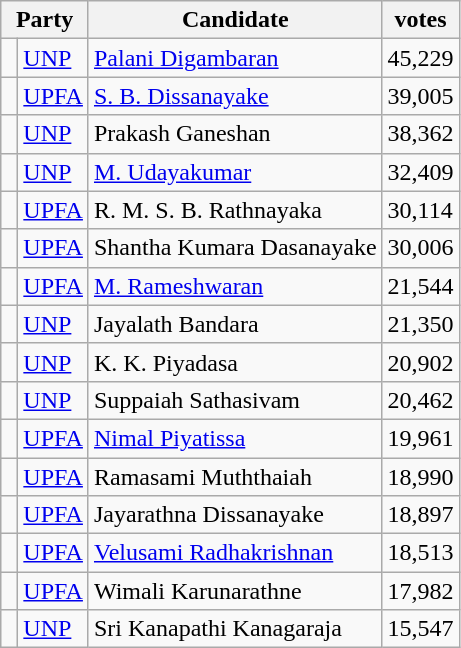<table class="wikitable sortable mw-collapsible">
<tr>
<th colspan="2">Party</th>
<th>Candidate</th>
<th>votes</th>
</tr>
<tr>
<td bgcolor=> </td>
<td align=left><a href='#'>UNP</a></td>
<td><a href='#'>Palani Digambaran</a></td>
<td>45,229</td>
</tr>
<tr>
<td bgcolor=> </td>
<td align=left><a href='#'>UPFA</a></td>
<td><a href='#'>S. B. Dissanayake</a></td>
<td>39,005</td>
</tr>
<tr>
<td bgcolor=> </td>
<td align=left><a href='#'>UNP</a></td>
<td>Prakash Ganeshan</td>
<td>38,362</td>
</tr>
<tr>
<td bgcolor=> </td>
<td align=left><a href='#'>UNP</a></td>
<td><a href='#'>M. Udayakumar</a></td>
<td>32,409</td>
</tr>
<tr>
<td bgcolor=> </td>
<td align=left><a href='#'>UPFA</a></td>
<td>R. M. S. B. Rathnayaka</td>
<td>30,114</td>
</tr>
<tr>
<td bgcolor=> </td>
<td align=left><a href='#'>UPFA</a></td>
<td>Shantha Kumara Dasanayake</td>
<td>30,006</td>
</tr>
<tr>
<td bgcolor=> </td>
<td align=left><a href='#'>UPFA</a></td>
<td><a href='#'>M. Rameshwaran</a></td>
<td>21,544</td>
</tr>
<tr>
<td bgcolor=> </td>
<td align=left><a href='#'>UNP</a></td>
<td>Jayalath Bandara</td>
<td>21,350</td>
</tr>
<tr>
<td bgcolor=> </td>
<td align=left><a href='#'>UNP</a></td>
<td>K. K. Piyadasa</td>
<td>20,902</td>
</tr>
<tr>
<td bgcolor=> </td>
<td align=left><a href='#'>UNP</a></td>
<td>Suppaiah Sathasivam</td>
<td>20,462</td>
</tr>
<tr>
<td bgcolor=> </td>
<td align=left><a href='#'>UPFA</a></td>
<td><a href='#'>Nimal Piyatissa</a></td>
<td>19,961</td>
</tr>
<tr>
<td bgcolor=> </td>
<td align=left><a href='#'>UPFA</a></td>
<td>Ramasami Muththaiah</td>
<td>18,990</td>
</tr>
<tr>
<td bgcolor=> </td>
<td align=left><a href='#'>UPFA</a></td>
<td>Jayarathna Dissanayake</td>
<td>18,897</td>
</tr>
<tr>
<td bgcolor=> </td>
<td align=left><a href='#'>UPFA</a></td>
<td><a href='#'>Velusami Radhakrishnan</a></td>
<td>18,513</td>
</tr>
<tr>
<td bgcolor=> </td>
<td align=left><a href='#'>UPFA</a></td>
<td>Wimali Karunarathne</td>
<td>17,982</td>
</tr>
<tr>
<td bgcolor=> </td>
<td align=left><a href='#'>UNP</a></td>
<td>Sri Kanapathi Kanagaraja</td>
<td>15,547</td>
</tr>
</table>
